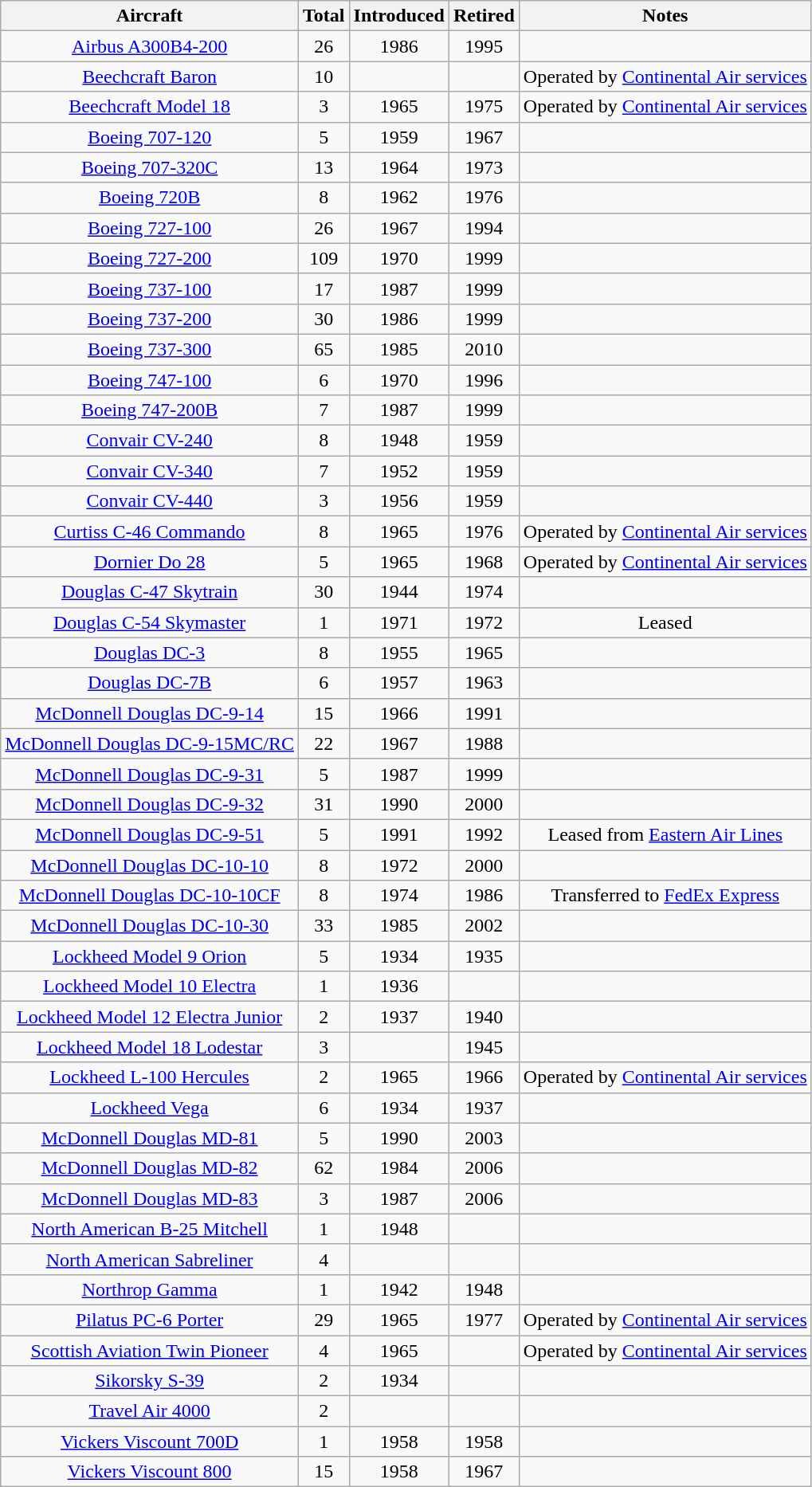<table class="wikitable" style="text-align:center">
<tr>
<th>Aircraft</th>
<th>Total</th>
<th>Introduced</th>
<th>Retired</th>
<th>Notes</th>
</tr>
<tr>
<td><a href='#'>Airbus A300B4-200</a></td>
<td>26</td>
<td>1986</td>
<td>1995</td>
<td></td>
</tr>
<tr>
<td><a href='#'>Beechcraft Baron</a></td>
<td>10</td>
<td></td>
<td></td>
<td>Operated by <a href='#'>Continental Air services</a></td>
</tr>
<tr>
<td><a href='#'>Beechcraft Model 18</a></td>
<td>3</td>
<td>1965</td>
<td>1975</td>
<td>Operated by <a href='#'>Continental Air services</a></td>
</tr>
<tr>
<td><a href='#'>Boeing 707-120</a></td>
<td>5</td>
<td>1959</td>
<td>1967</td>
<td></td>
</tr>
<tr>
<td><a href='#'>Boeing 707-320C</a></td>
<td>13</td>
<td>1964</td>
<td>1973</td>
<td></td>
</tr>
<tr>
<td><a href='#'>Boeing 720B</a></td>
<td>8</td>
<td>1962</td>
<td>1976</td>
<td></td>
</tr>
<tr>
<td><a href='#'>Boeing 727-100</a></td>
<td>26</td>
<td>1967</td>
<td>1994</td>
<td></td>
</tr>
<tr>
<td><a href='#'>Boeing 727-200</a></td>
<td>109</td>
<td>1970</td>
<td>1999</td>
<td></td>
</tr>
<tr>
<td><a href='#'>Boeing 737-100</a></td>
<td>17</td>
<td>1987</td>
<td>1999</td>
<td></td>
</tr>
<tr>
<td><a href='#'>Boeing 737-200</a></td>
<td>30</td>
<td>1986</td>
<td>1999</td>
<td></td>
</tr>
<tr>
<td><a href='#'>Boeing 737-300</a></td>
<td>65</td>
<td>1985</td>
<td>2010</td>
<td></td>
</tr>
<tr>
<td><a href='#'>Boeing 747-100</a></td>
<td>6</td>
<td>1970</td>
<td>1996</td>
<td></td>
</tr>
<tr>
<td><a href='#'>Boeing 747-200B</a></td>
<td>7</td>
<td>1987</td>
<td>1999</td>
<td></td>
</tr>
<tr>
<td><a href='#'>Convair CV-240</a></td>
<td>8</td>
<td>1948</td>
<td>1959</td>
<td></td>
</tr>
<tr>
<td><a href='#'>Convair CV-340</a></td>
<td>7</td>
<td>1952</td>
<td>1959</td>
<td></td>
</tr>
<tr>
<td><a href='#'>Convair CV-440</a></td>
<td>3</td>
<td>1956</td>
<td>1959</td>
<td></td>
</tr>
<tr>
<td><a href='#'>Curtiss C-46 Commando</a></td>
<td>8</td>
<td>1965</td>
<td>1976</td>
<td>Operated by <a href='#'>Continental Air services</a></td>
</tr>
<tr>
<td><a href='#'>Dornier Do 28</a></td>
<td>5</td>
<td>1965</td>
<td>1968</td>
<td>Operated by <a href='#'>Continental Air services</a></td>
</tr>
<tr>
<td><a href='#'>Douglas C-47 Skytrain</a></td>
<td>30</td>
<td>1944</td>
<td>1974</td>
<td></td>
</tr>
<tr>
<td><a href='#'>Douglas C-54 Skymaster</a></td>
<td>1</td>
<td>1971</td>
<td>1972</td>
<td>Leased</td>
</tr>
<tr>
<td><a href='#'>Douglas DC-3</a></td>
<td>8</td>
<td>1955</td>
<td>1965</td>
<td></td>
</tr>
<tr>
<td><a href='#'>Douglas DC-7B</a></td>
<td>6</td>
<td>1957</td>
<td>1963</td>
<td></td>
</tr>
<tr>
<td><a href='#'>McDonnell Douglas DC-9-14</a></td>
<td>15</td>
<td>1966</td>
<td>1991</td>
<td></td>
</tr>
<tr>
<td><a href='#'>McDonnell Douglas DC-9-15MC/RC</a></td>
<td>22</td>
<td>1967</td>
<td>1988</td>
<td></td>
</tr>
<tr>
<td><a href='#'>McDonnell Douglas DC-9-31</a></td>
<td>5</td>
<td>1987</td>
<td>1999</td>
<td></td>
</tr>
<tr>
<td><a href='#'>McDonnell Douglas DC-9-32</a></td>
<td>31</td>
<td>1990</td>
<td>2000</td>
<td></td>
</tr>
<tr>
<td><a href='#'>McDonnell Douglas DC-9-51</a></td>
<td>5</td>
<td>1991</td>
<td>1992</td>
<td>Leased from <a href='#'>Eastern Air Lines</a></td>
</tr>
<tr>
<td><a href='#'>McDonnell Douglas DC-10-10</a></td>
<td>8</td>
<td>1972</td>
<td>2000</td>
<td></td>
</tr>
<tr>
<td><a href='#'>McDonnell Douglas DC-10-10CF</a></td>
<td>8</td>
<td>1974</td>
<td>1986</td>
<td>Transferred to <a href='#'>FedEx Express</a></td>
</tr>
<tr>
<td><a href='#'>McDonnell Douglas DC-10-30</a></td>
<td>33</td>
<td>1985</td>
<td>2002</td>
<td></td>
</tr>
<tr>
<td><a href='#'>Lockheed Model 9 Orion</a></td>
<td>5</td>
<td>1934</td>
<td>1935</td>
<td></td>
</tr>
<tr>
<td><a href='#'>Lockheed Model 10 Electra</a></td>
<td>1</td>
<td>1936</td>
<td></td>
<td></td>
</tr>
<tr>
<td><a href='#'>Lockheed Model 12 Electra Junior</a></td>
<td>2</td>
<td>1937</td>
<td>1940</td>
<td></td>
</tr>
<tr>
<td><a href='#'>Lockheed Model 18 Lodestar</a></td>
<td>3</td>
<td></td>
<td>1945</td>
<td></td>
</tr>
<tr>
<td><a href='#'>Lockheed L-100 Hercules</a></td>
<td>2</td>
<td>1965</td>
<td>1966</td>
<td>Operated by <a href='#'>Continental Air services</a></td>
</tr>
<tr>
<td><a href='#'>Lockheed Vega</a></td>
<td>6</td>
<td>1934</td>
<td>1937</td>
<td></td>
</tr>
<tr>
<td><a href='#'>McDonnell Douglas MD-81</a></td>
<td>5</td>
<td>1990</td>
<td>2003</td>
<td></td>
</tr>
<tr>
<td><a href='#'>McDonnell Douglas MD-82</a></td>
<td>62</td>
<td>1984</td>
<td>2006</td>
<td></td>
</tr>
<tr>
<td><a href='#'>McDonnell Douglas MD-83</a></td>
<td>3</td>
<td>1987</td>
<td>2006</td>
<td></td>
</tr>
<tr>
<td><a href='#'>North American B-25 Mitchell</a></td>
<td>1</td>
<td>1948</td>
<td></td>
<td></td>
</tr>
<tr>
<td><a href='#'>North American Sabreliner</a></td>
<td>4</td>
<td></td>
<td></td>
<td></td>
</tr>
<tr>
<td><a href='#'>Northrop Gamma</a></td>
<td>1</td>
<td>1942</td>
<td>1948</td>
<td></td>
</tr>
<tr>
<td><a href='#'>Pilatus PC-6 Porter</a></td>
<td>29</td>
<td>1965</td>
<td>1977</td>
<td>Operated by <a href='#'>Continental Air services</a></td>
</tr>
<tr>
<td><a href='#'>Scottish Aviation Twin Pioneer</a></td>
<td>4</td>
<td>1965</td>
<td></td>
<td>Operated by <a href='#'>Continental Air services</a></td>
</tr>
<tr>
<td><a href='#'>Sikorsky S-39</a></td>
<td>2</td>
<td>1934</td>
<td></td>
<td></td>
</tr>
<tr>
<td><a href='#'>Travel Air 4000</a></td>
<td>2</td>
<td></td>
<td></td>
<td></td>
</tr>
<tr>
<td><a href='#'>Vickers Viscount 700D</a></td>
<td>1</td>
<td>1958</td>
<td>1958</td>
<td></td>
</tr>
<tr>
<td><a href='#'>Vickers Viscount 800</a></td>
<td>15</td>
<td>1958</td>
<td>1967</td>
<td></td>
</tr>
</table>
